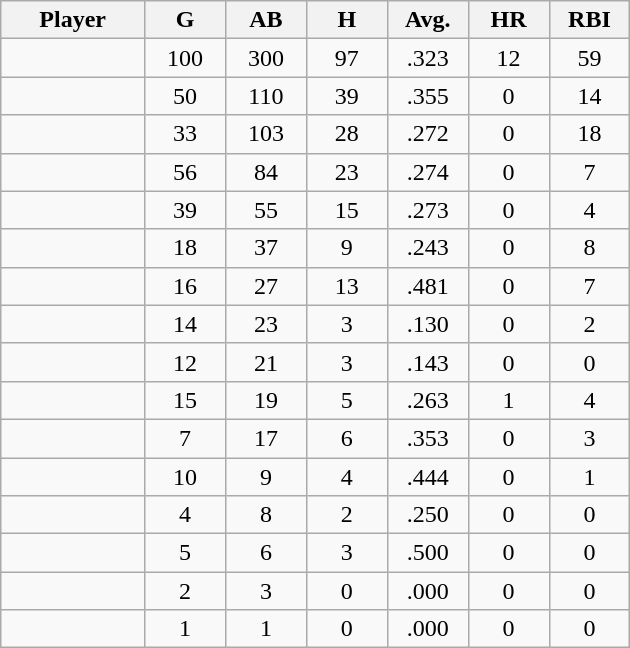<table class="wikitable sortable">
<tr>
<th bgcolor="#DDDDFF" width="16%">Player</th>
<th bgcolor="#DDDDFF" width="9%">G</th>
<th bgcolor="#DDDDFF" width="9%">AB</th>
<th bgcolor="#DDDDFF" width="9%">H</th>
<th bgcolor="#DDDDFF" width="9%">Avg.</th>
<th bgcolor="#DDDDFF" width="9%">HR</th>
<th bgcolor="#DDDDFF" width="9%">RBI</th>
</tr>
<tr align="center">
<td></td>
<td>100</td>
<td>300</td>
<td>97</td>
<td>.323</td>
<td>12</td>
<td>59</td>
</tr>
<tr align="center">
<td></td>
<td>50</td>
<td>110</td>
<td>39</td>
<td>.355</td>
<td>0</td>
<td>14</td>
</tr>
<tr align="center">
<td></td>
<td>33</td>
<td>103</td>
<td>28</td>
<td>.272</td>
<td>0</td>
<td>18</td>
</tr>
<tr align="center">
<td></td>
<td>56</td>
<td>84</td>
<td>23</td>
<td>.274</td>
<td>0</td>
<td>7</td>
</tr>
<tr align="center">
<td></td>
<td>39</td>
<td>55</td>
<td>15</td>
<td>.273</td>
<td>0</td>
<td>4</td>
</tr>
<tr align="center">
<td></td>
<td>18</td>
<td>37</td>
<td>9</td>
<td>.243</td>
<td>0</td>
<td>8</td>
</tr>
<tr align="center">
<td></td>
<td>16</td>
<td>27</td>
<td>13</td>
<td>.481</td>
<td>0</td>
<td>7</td>
</tr>
<tr align="center">
<td></td>
<td>14</td>
<td>23</td>
<td>3</td>
<td>.130</td>
<td>0</td>
<td>2</td>
</tr>
<tr align="center">
<td></td>
<td>12</td>
<td>21</td>
<td>3</td>
<td>.143</td>
<td>0</td>
<td>0</td>
</tr>
<tr align="center">
<td></td>
<td>15</td>
<td>19</td>
<td>5</td>
<td>.263</td>
<td>1</td>
<td>4</td>
</tr>
<tr align="center">
<td></td>
<td>7</td>
<td>17</td>
<td>6</td>
<td>.353</td>
<td>0</td>
<td>3</td>
</tr>
<tr align="center">
<td></td>
<td>10</td>
<td>9</td>
<td>4</td>
<td>.444</td>
<td>0</td>
<td>1</td>
</tr>
<tr align="center">
<td></td>
<td>4</td>
<td>8</td>
<td>2</td>
<td>.250</td>
<td>0</td>
<td>0</td>
</tr>
<tr align="center">
<td></td>
<td>5</td>
<td>6</td>
<td>3</td>
<td>.500</td>
<td>0</td>
<td>0</td>
</tr>
<tr align="center">
<td></td>
<td>2</td>
<td>3</td>
<td>0</td>
<td>.000</td>
<td>0</td>
<td>0</td>
</tr>
<tr align="center">
<td></td>
<td>1</td>
<td>1</td>
<td>0</td>
<td>.000</td>
<td>0</td>
<td>0</td>
</tr>
</table>
